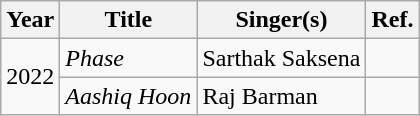<table class="wikitable">
<tr>
<th>Year</th>
<th>Title</th>
<th>Singer(s)</th>
<th>Ref.</th>
</tr>
<tr>
<td rowspan="2">2022</td>
<td><em>Phase</em></td>
<td>Sarthak Saksena</td>
<td></td>
</tr>
<tr>
<td><em>Aashiq Hoon</em></td>
<td>Raj Barman</td>
<td></td>
</tr>
</table>
